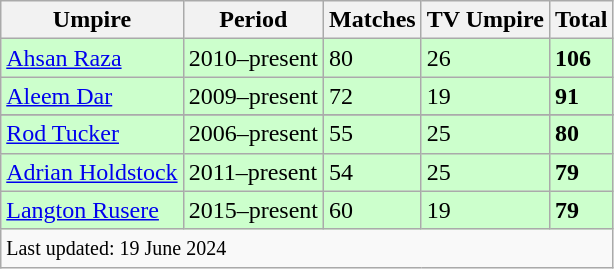<table class="wikitable sortable">
<tr>
<th>Umpire</th>
<th>Period</th>
<th>Matches</th>
<th>TV Umpire</th>
<th>Total</th>
</tr>
<tr style="background:#cfc;">
<td> <a href='#'>Ahsan Raza</a></td>
<td>2010–present</td>
<td>80</td>
<td>26</td>
<td><strong>106</strong></td>
</tr>
<tr style="background:#cfc;">
<td> <a href='#'>Aleem Dar</a></td>
<td>2009–present</td>
<td>72</td>
<td>19</td>
<td><strong>91</strong></td>
</tr>
<tr |- style="background:#cfc;">
</tr>
<tr style="background:#cfc;">
<td> <a href='#'>Rod Tucker</a></td>
<td>2006–present</td>
<td>55</td>
<td>25</td>
<td><strong>80</strong></td>
</tr>
<tr style="background:#cfc;">
<td> <a href='#'>Adrian Holdstock</a></td>
<td>2011–present</td>
<td>54</td>
<td>25</td>
<td><strong>79</strong></td>
</tr>
<tr style="background:#cfc;">
<td> <a href='#'>Langton Rusere</a></td>
<td>2015–present</td>
<td>60</td>
<td>19</td>
<td><strong>79</strong></td>
</tr>
<tr>
<td colspan=8><small>Last updated: 19 June 2024</small></td>
</tr>
</table>
